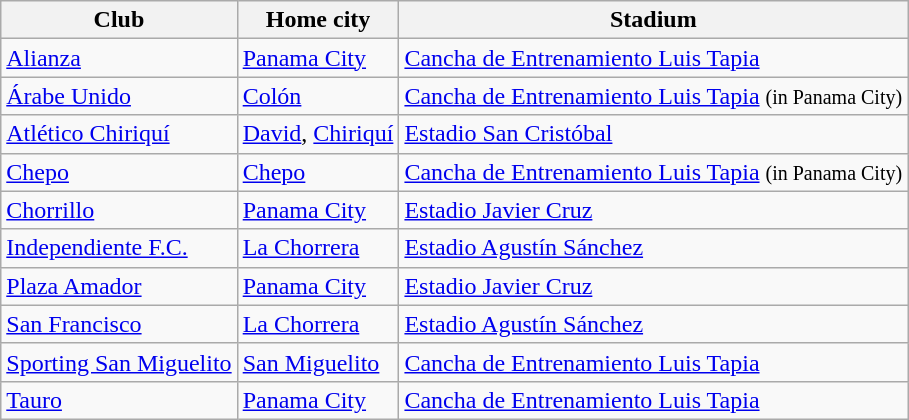<table class="wikitable sortable">
<tr>
<th>Club</th>
<th>Home city</th>
<th>Stadium</th>
</tr>
<tr>
<td><a href='#'>Alianza</a></td>
<td><a href='#'>Panama City</a></td>
<td><a href='#'>Cancha de Entrenamiento Luis Tapia</a></td>
</tr>
<tr>
<td><a href='#'>Árabe Unido</a></td>
<td><a href='#'>Colón</a></td>
<td><a href='#'>Cancha de Entrenamiento Luis Tapia</a> <small>(in Panama City)</small></td>
</tr>
<tr>
<td><a href='#'>Atlético Chiriquí</a></td>
<td><a href='#'>David</a>, <a href='#'>Chiriquí</a></td>
<td><a href='#'>Estadio San Cristóbal</a></td>
</tr>
<tr>
<td><a href='#'>Chepo</a></td>
<td><a href='#'>Chepo</a></td>
<td><a href='#'>Cancha de Entrenamiento Luis Tapia</a> <small>(in Panama City)</small></td>
</tr>
<tr>
<td><a href='#'>Chorrillo</a></td>
<td><a href='#'>Panama City</a></td>
<td><a href='#'>Estadio Javier Cruz</a></td>
</tr>
<tr>
<td><a href='#'>Independiente F.C.</a></td>
<td><a href='#'>La Chorrera</a></td>
<td><a href='#'>Estadio Agustín Sánchez</a></td>
</tr>
<tr>
<td><a href='#'>Plaza Amador</a></td>
<td><a href='#'>Panama City</a></td>
<td><a href='#'>Estadio Javier Cruz</a></td>
</tr>
<tr>
<td><a href='#'>San Francisco</a></td>
<td><a href='#'>La Chorrera</a></td>
<td><a href='#'>Estadio Agustín Sánchez</a></td>
</tr>
<tr>
<td><a href='#'>Sporting San Miguelito</a></td>
<td><a href='#'>San Miguelito</a></td>
<td><a href='#'>Cancha de Entrenamiento Luis Tapia</a></td>
</tr>
<tr>
<td><a href='#'>Tauro</a></td>
<td><a href='#'>Panama City</a></td>
<td><a href='#'>Cancha de Entrenamiento Luis Tapia</a></td>
</tr>
</table>
